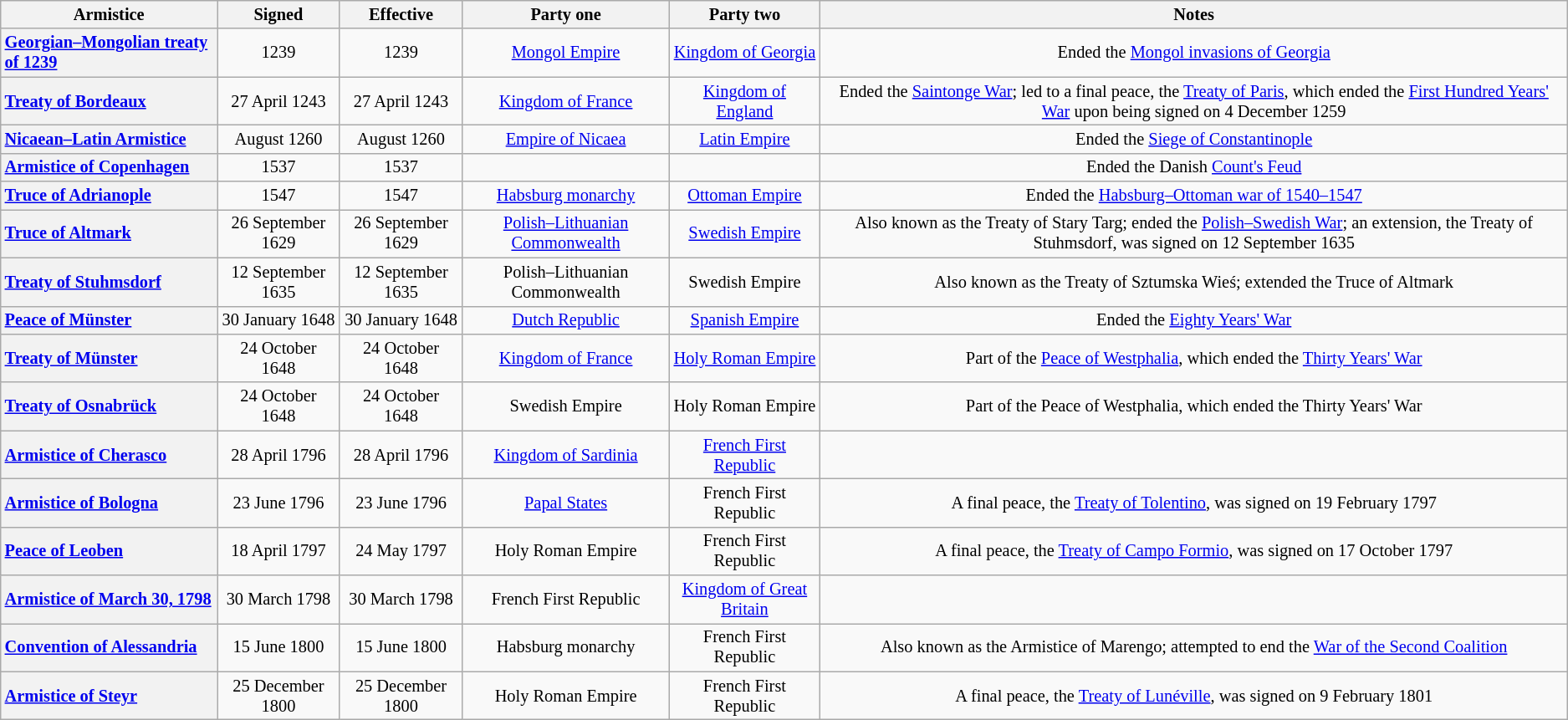<table class="wikitable sortable" style="font-size: 85%; text-align: center; width: auto;">
<tr>
<th>Armistice</th>
<th>Signed</th>
<th>Effective</th>
<th>Party one</th>
<th>Party two</th>
<th>Notes</th>
</tr>
<tr>
<th style="text-align:left;" scope="col"><a href='#'>Georgian–Mongolian treaty of 1239</a></th>
<td>1239</td>
<td>1239</td>
<td> <a href='#'>Mongol Empire</a></td>
<td> <a href='#'>Kingdom of Georgia</a></td>
<td>Ended the <a href='#'>Mongol invasions of Georgia</a></td>
</tr>
<tr>
<th style="text-align:left;" scope="col"><a href='#'>Treaty of Bordeaux</a></th>
<td>27 April 1243</td>
<td>27 April 1243</td>
<td> <a href='#'>Kingdom of France</a></td>
<td> <a href='#'>Kingdom of England</a></td>
<td>Ended the <a href='#'>Saintonge War</a>; led to a final peace, the <a href='#'>Treaty of Paris</a>, which ended the <a href='#'>First Hundred Years' War</a> upon being signed on 4 December 1259</td>
</tr>
<tr>
<th style="text-align:left;" scope="col"><a href='#'>Nicaean–Latin Armistice</a></th>
<td>August 1260</td>
<td>August 1260</td>
<td> <a href='#'>Empire of Nicaea</a></td>
<td> <a href='#'>Latin Empire</a></td>
<td>Ended the <a href='#'>Siege of Constantinople</a></td>
</tr>
<tr>
<th style="text-align:left;" scope="col"><a href='#'>Armistice of Copenhagen</a></th>
<td>1537</td>
<td>1537</td>
<td></td>
<td></td>
<td>Ended the Danish <a href='#'>Count's Feud</a></td>
</tr>
<tr>
<th style="text-align:left;" scope="col"><a href='#'>Truce of Adrianople</a></th>
<td>1547</td>
<td>1547</td>
<td> <a href='#'>Habsburg monarchy</a></td>
<td> <a href='#'>Ottoman Empire</a></td>
<td>Ended the <a href='#'>Habsburg–Ottoman war of 1540–1547</a></td>
</tr>
<tr>
<th style="text-align:left;" scope="col"><a href='#'>Truce of Altmark</a></th>
<td>26 September 1629</td>
<td>26 September 1629</td>
<td> <a href='#'>Polish–Lithuanian Commonwealth</a></td>
<td> <a href='#'>Swedish Empire</a></td>
<td>Also known as the Treaty of Stary Targ; ended the <a href='#'>Polish–Swedish War</a>; an extension, the Treaty of Stuhmsdorf, was signed on 12 September 1635</td>
</tr>
<tr>
<th style="text-align:left;" scope="col"><a href='#'>Treaty of Stuhmsdorf</a></th>
<td>12 September 1635</td>
<td>12 September 1635</td>
<td> Polish–Lithuanian Commonwealth</td>
<td> Swedish Empire</td>
<td>Also known as the Treaty of Sztumska Wieś; extended the Truce of Altmark</td>
</tr>
<tr>
<th style="text-align:left;" scope="col"><a href='#'>Peace of Münster</a></th>
<td>30 January 1648</td>
<td>30 January 1648</td>
<td> <a href='#'>Dutch Republic</a></td>
<td> <a href='#'>Spanish Empire</a></td>
<td>Ended the <a href='#'>Eighty Years' War</a></td>
</tr>
<tr>
<th style="text-align:left;" scope="col"><a href='#'>Treaty of Münster</a></th>
<td>24 October 1648</td>
<td>24 October 1648</td>
<td> <a href='#'>Kingdom of France</a></td>
<td> <a href='#'>Holy Roman Empire</a></td>
<td>Part of the <a href='#'>Peace of Westphalia</a>, which ended the <a href='#'>Thirty Years' War</a></td>
</tr>
<tr>
<th style="text-align:left;" scope="col"><a href='#'>Treaty of Osnabrück</a></th>
<td>24 October 1648</td>
<td>24 October 1648</td>
<td> Swedish Empire</td>
<td> Holy Roman Empire</td>
<td>Part of the Peace of Westphalia, which ended the Thirty Years' War</td>
</tr>
<tr>
<th style="text-align:left;" scope="col"><a href='#'>Armistice of Cherasco</a></th>
<td>28 April 1796</td>
<td>28 April 1796</td>
<td> <a href='#'>Kingdom of Sardinia</a></td>
<td> <a href='#'>French First Republic</a></td>
<td></td>
</tr>
<tr>
<th style="text-align:left;" scope="col"><a href='#'>Armistice of Bologna</a></th>
<td>23 June 1796</td>
<td>23 June 1796</td>
<td> <a href='#'>Papal States</a></td>
<td> French First Republic</td>
<td>A final peace, the <a href='#'>Treaty of Tolentino</a>, was signed on 19 February 1797</td>
</tr>
<tr>
<th style="text-align:left;" scope="col"><a href='#'>Peace of Leoben</a></th>
<td>18 April 1797</td>
<td>24 May 1797</td>
<td> Holy Roman Empire</td>
<td> French First Republic</td>
<td>A final peace, the <a href='#'>Treaty of Campo Formio</a>, was signed on 17 October 1797</td>
</tr>
<tr>
<th style="text-align:left;" scope="col"><a href='#'>Armistice of March 30, 1798</a></th>
<td>30 March 1798</td>
<td>30 March 1798</td>
<td> French First Republic</td>
<td> <a href='#'>Kingdom of Great Britain</a></td>
<td></td>
</tr>
<tr>
<th style="text-align:left;" scope="col"><a href='#'>Convention of Alessandria</a></th>
<td>15 June 1800</td>
<td>15 June 1800</td>
<td> Habsburg monarchy</td>
<td> French First Republic</td>
<td>Also known as the Armistice of Marengo; attempted to end the <a href='#'>War of the Second Coalition</a></td>
</tr>
<tr>
<th style="text-align:left;" scope="col"><a href='#'>Armistice of Steyr</a></th>
<td>25 December 1800</td>
<td>25 December 1800</td>
<td> Holy Roman Empire</td>
<td> French First Republic</td>
<td>A final peace, the <a href='#'>Treaty of Lunéville</a>, was signed on 9 February 1801</td>
</tr>
</table>
